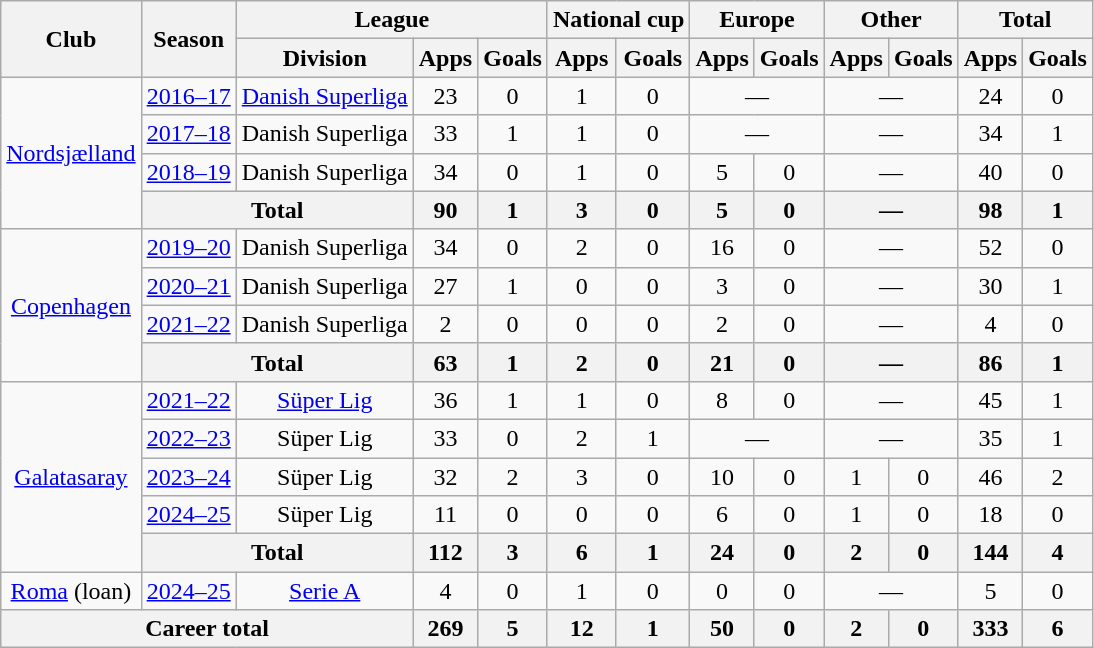<table class="wikitable" style="text-align:center">
<tr>
<th rowspan="2">Club</th>
<th rowspan="2">Season</th>
<th colspan="3">League</th>
<th colspan="2">National cup</th>
<th colspan="2">Europe</th>
<th colspan="2">Other</th>
<th colspan="2">Total</th>
</tr>
<tr>
<th>Division</th>
<th>Apps</th>
<th>Goals</th>
<th>Apps</th>
<th>Goals</th>
<th>Apps</th>
<th>Goals</th>
<th>Apps</th>
<th>Goals</th>
<th>Apps</th>
<th>Goals</th>
</tr>
<tr>
<td rowspan="4"><a href='#'>Nordsjælland</a></td>
<td><a href='#'>2016–17</a></td>
<td><a href='#'>Danish Superliga</a></td>
<td>23</td>
<td>0</td>
<td>1</td>
<td>0</td>
<td colspan="2">—</td>
<td colspan="2">—</td>
<td>24</td>
<td>0</td>
</tr>
<tr>
<td><a href='#'>2017–18</a></td>
<td>Danish Superliga</td>
<td>33</td>
<td>1</td>
<td>1</td>
<td>0</td>
<td colspan="2">—</td>
<td colspan="2">—</td>
<td>34</td>
<td>1</td>
</tr>
<tr>
<td><a href='#'>2018–19</a></td>
<td>Danish Superliga</td>
<td>34</td>
<td>0</td>
<td>1</td>
<td>0</td>
<td>5</td>
<td>0</td>
<td colspan="2">—</td>
<td>40</td>
<td>0</td>
</tr>
<tr>
<th colspan="2">Total</th>
<th>90</th>
<th>1</th>
<th>3</th>
<th>0</th>
<th>5</th>
<th>0</th>
<th colspan="2">—</th>
<th>98</th>
<th>1</th>
</tr>
<tr>
<td rowspan="4"><a href='#'>Copenhagen</a></td>
<td><a href='#'>2019–20</a></td>
<td>Danish Superliga</td>
<td>34</td>
<td>0</td>
<td>2</td>
<td>0</td>
<td>16</td>
<td>0</td>
<td colspan="2">—</td>
<td>52</td>
<td>0</td>
</tr>
<tr>
<td><a href='#'>2020–21</a></td>
<td>Danish Superliga</td>
<td>27</td>
<td>1</td>
<td>0</td>
<td>0</td>
<td>3</td>
<td>0</td>
<td colspan="2">—</td>
<td>30</td>
<td>1</td>
</tr>
<tr>
<td><a href='#'>2021–22</a></td>
<td>Danish Superliga</td>
<td>2</td>
<td>0</td>
<td>0</td>
<td>0</td>
<td>2</td>
<td>0</td>
<td colspan="2">—</td>
<td>4</td>
<td>0</td>
</tr>
<tr>
<th colspan="2">Total</th>
<th>63</th>
<th>1</th>
<th>2</th>
<th>0</th>
<th>21</th>
<th>0</th>
<th colspan="2">—</th>
<th>86</th>
<th>1</th>
</tr>
<tr>
<td rowspan="5"><a href='#'>Galatasaray</a></td>
<td><a href='#'>2021–22</a></td>
<td><a href='#'>Süper Lig</a></td>
<td>36</td>
<td>1</td>
<td>1</td>
<td>0</td>
<td>8</td>
<td>0</td>
<td colspan="2">—</td>
<td>45</td>
<td>1</td>
</tr>
<tr>
<td><a href='#'>2022–23</a></td>
<td>Süper Lig</td>
<td>33</td>
<td>0</td>
<td>2</td>
<td>1</td>
<td colspan="2">—</td>
<td colspan="2">—</td>
<td>35</td>
<td>1</td>
</tr>
<tr>
<td><a href='#'>2023–24</a></td>
<td>Süper Lig</td>
<td>32</td>
<td>2</td>
<td>3</td>
<td>0</td>
<td>10</td>
<td>0</td>
<td>1</td>
<td>0</td>
<td>46</td>
<td>2</td>
</tr>
<tr>
<td><a href='#'>2024–25</a></td>
<td>Süper Lig</td>
<td>11</td>
<td>0</td>
<td>0</td>
<td>0</td>
<td>6</td>
<td>0</td>
<td>1</td>
<td>0</td>
<td>18</td>
<td>0</td>
</tr>
<tr>
<th colspan="2">Total</th>
<th>112</th>
<th>3</th>
<th>6</th>
<th>1</th>
<th>24</th>
<th>0</th>
<th>2</th>
<th>0</th>
<th>144</th>
<th>4</th>
</tr>
<tr>
<td><a href='#'>Roma</a> (loan)</td>
<td><a href='#'>2024–25</a></td>
<td><a href='#'>Serie A</a></td>
<td>4</td>
<td>0</td>
<td>1</td>
<td>0</td>
<td>0</td>
<td>0</td>
<td colspan="2">—</td>
<td>5</td>
<td>0</td>
</tr>
<tr>
<th colspan="3">Career total</th>
<th>269</th>
<th>5</th>
<th>12</th>
<th>1</th>
<th>50</th>
<th>0</th>
<th>2</th>
<th>0</th>
<th>333</th>
<th>6</th>
</tr>
</table>
